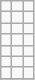<table class="wikitable letters-table">
<tr>
<td></td>
<td></td>
<td></td>
</tr>
<tr>
<td></td>
<td></td>
<td></td>
</tr>
<tr>
<td></td>
<td></td>
<td></td>
</tr>
<tr>
<td></td>
<td></td>
<td></td>
</tr>
<tr>
<td></td>
<td></td>
<td></td>
</tr>
<tr>
<td></td>
<td></td>
<td></td>
</tr>
<tr>
<td></td>
<td></td>
<td></td>
</tr>
<tr>
</tr>
</table>
